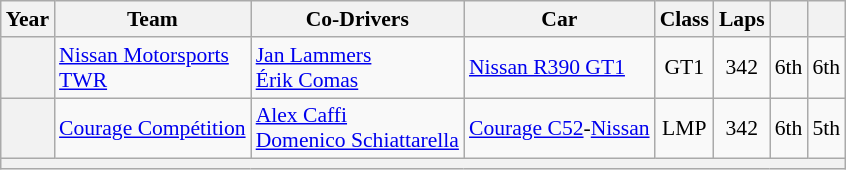<table class="wikitable" style="text-align:center; font-size:90%">
<tr>
<th>Year</th>
<th>Team</th>
<th>Co-Drivers</th>
<th>Car</th>
<th>Class</th>
<th>Laps</th>
<th></th>
<th></th>
</tr>
<tr>
<th></th>
<td align="left" nowrap> <a href='#'>Nissan Motorsports</a><br> <a href='#'>TWR</a></td>
<td align="left" nowrap> <a href='#'>Jan Lammers</a><br> <a href='#'>Érik Comas</a></td>
<td align="left" nowrap><a href='#'>Nissan R390 GT1</a></td>
<td>GT1</td>
<td>342</td>
<td>6th</td>
<td>6th</td>
</tr>
<tr>
<th></th>
<td align="left" nowrap> <a href='#'>Courage Compétition</a></td>
<td align="left" nowrap> <a href='#'>Alex Caffi</a><br> <a href='#'>Domenico Schiattarella</a></td>
<td align="left" nowrap><a href='#'>Courage C52</a>-<a href='#'>Nissan</a></td>
<td>LMP</td>
<td>342</td>
<td>6th</td>
<td>5th</td>
</tr>
<tr>
<th colspan="8"></th>
</tr>
</table>
